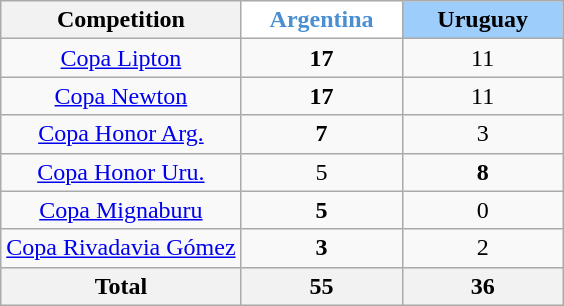<table class="wikitable sortable" style="text-align:center">
<tr>
<th>Competition</th>
<th width=100px; style= "background:#FFFFFF; color:#4A8FD2"> Argentina</th>
<th width=100px; style= "background:#9DCDFB; color:#000000"> Uruguay</th>
</tr>
<tr>
<td><a href='#'>Copa Lipton</a></td>
<td><strong>17</strong></td>
<td>11</td>
</tr>
<tr>
<td><a href='#'>Copa Newton</a></td>
<td><strong>17</strong></td>
<td>11</td>
</tr>
<tr>
<td><a href='#'>Copa Honor Arg.</a></td>
<td><strong>7</strong></td>
<td>3</td>
</tr>
<tr>
<td><a href='#'>Copa Honor Uru.</a></td>
<td>5</td>
<td><strong>8</strong></td>
</tr>
<tr>
<td><a href='#'>Copa Mignaburu</a></td>
<td><strong>5</strong></td>
<td>0</td>
</tr>
<tr>
<td><a href='#'>Copa Rivadavia Gómez</a></td>
<td><strong>3</strong></td>
<td>2</td>
</tr>
<tr>
<th><strong>Total</strong></th>
<th><strong>55</strong></th>
<th>36</th>
</tr>
</table>
